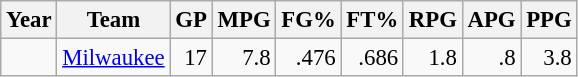<table class="wikitable sortable" style="font-size:95%; text-align:right;">
<tr>
<th>Year</th>
<th>Team</th>
<th>GP</th>
<th>MPG</th>
<th>FG%</th>
<th>FT%</th>
<th>RPG</th>
<th>APG</th>
<th>PPG</th>
</tr>
<tr>
<td style="text-align:left;"></td>
<td style="text-align:left;"><a href='#'>Milwaukee</a></td>
<td>17</td>
<td>7.8</td>
<td>.476</td>
<td>.686</td>
<td>1.8</td>
<td>.8</td>
<td>3.8</td>
</tr>
</table>
